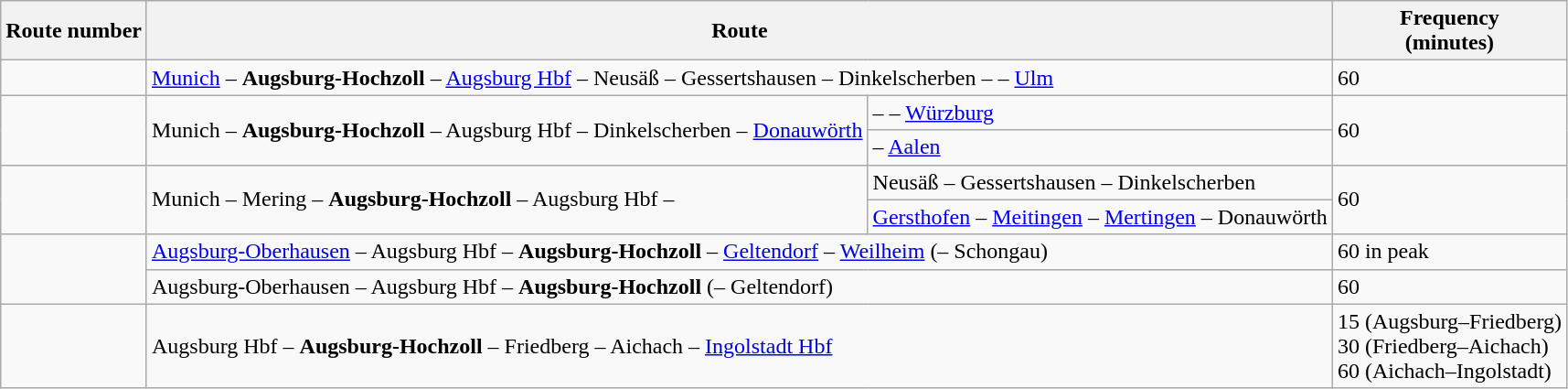<table class="wikitable">
<tr>
<th>Route number</th>
<th colspan="2">Route</th>
<th>Frequency<br>(minutes)</th>
</tr>
<tr>
<td align="center"></td>
<td colspan="2"><a href='#'>Munich</a> – <strong>Augsburg-Hochzoll</strong> – <a href='#'>Augsburg Hbf</a> – Neusäß – Gessertshausen – Dinkelscherben –  – <a href='#'>Ulm</a></td>
<td>60</td>
</tr>
<tr>
<td rowspan="2" align="center"><br></td>
<td rowspan="2">Munich – <strong>Augsburg-Hochzoll</strong> – Augsburg Hbf – Dinkelscherben – <a href='#'>Donauwörth</a></td>
<td> –  – <a href='#'>Würzburg</a></td>
<td rowspan="2">60</td>
</tr>
<tr>
<td> – <a href='#'>Aalen</a></td>
</tr>
<tr>
<td rowspan="2" align="center"><br></td>
<td rowspan="2">Munich – Mering – <strong>Augsburg-Hochzoll</strong> – Augsburg Hbf –</td>
<td>Neusäß – Gessertshausen – Dinkelscherben</td>
<td rowspan="2">60</td>
</tr>
<tr>
<td><a href='#'>Gersthofen</a> – <a href='#'>Meitingen</a> – <a href='#'>Mertingen</a> – Donauwörth</td>
</tr>
<tr>
<td rowspan="2" align="center"></td>
<td colspan="2"><a href='#'>Augsburg-Oberhausen</a> – Augsburg Hbf – <strong>Augsburg-Hochzoll</strong> – <a href='#'>Geltendorf</a> – <a href='#'>Weilheim</a> (– Schongau)</td>
<td>60 in peak</td>
</tr>
<tr>
<td colspan="2">Augsburg-Oberhausen – Augsburg Hbf – <strong>Augsburg-Hochzoll</strong> (– Geltendorf)</td>
<td>60</td>
</tr>
<tr>
<td align="center"></td>
<td colspan="2">Augsburg Hbf – <strong>Augsburg-Hochzoll</strong> – Friedberg – Aichach – <a href='#'>Ingolstadt Hbf</a></td>
<td>15 (Augsburg–Friedberg) <br>30 (Friedberg–Aichach)<br>60 (Aichach–Ingolstadt)</td>
</tr>
</table>
